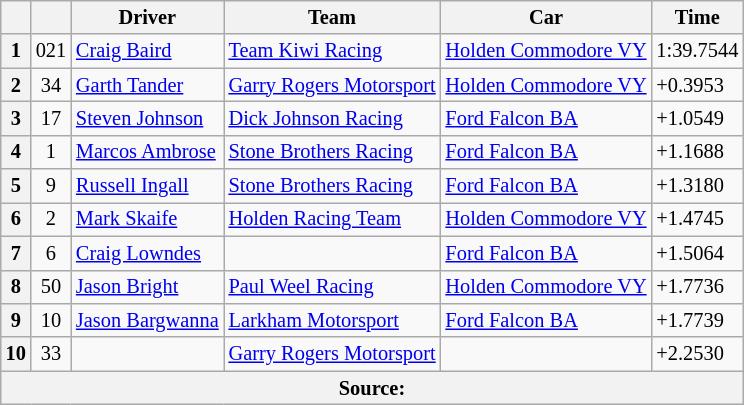<table class="wikitable" style="font-size: 85%">
<tr>
<th></th>
<th></th>
<th>Driver</th>
<th>Team</th>
<th>Car</th>
<th>Time</th>
</tr>
<tr>
<th>1</th>
<td align="center">021</td>
<td> <a href='#'>Craig Baird</a></td>
<td><a href='#'>Team Kiwi Racing</a></td>
<td><a href='#'>Holden Commodore VY</a></td>
<td>1:39.7544</td>
</tr>
<tr>
<th>2</th>
<td align="center">34</td>
<td> <a href='#'>Garth Tander</a></td>
<td><a href='#'>Garry Rogers Motorsport</a></td>
<td><a href='#'>Holden Commodore VY</a></td>
<td>+0.3953</td>
</tr>
<tr>
<th>3</th>
<td align="center">17</td>
<td> <a href='#'>Steven Johnson</a></td>
<td><a href='#'>Dick Johnson Racing</a></td>
<td><a href='#'>Ford Falcon BA</a></td>
<td>+1.0549</td>
</tr>
<tr>
<th>4</th>
<td align="center">1</td>
<td> <a href='#'>Marcos Ambrose</a></td>
<td><a href='#'>Stone Brothers Racing</a></td>
<td><a href='#'>Ford Falcon BA</a></td>
<td>+1.1688</td>
</tr>
<tr>
<th>5</th>
<td align="center">9</td>
<td> <a href='#'>Russell Ingall</a></td>
<td><a href='#'>Stone Brothers Racing</a></td>
<td><a href='#'>Ford Falcon BA</a></td>
<td>+1.3180</td>
</tr>
<tr>
<th>6</th>
<td align="center">2</td>
<td> <a href='#'>Mark Skaife</a></td>
<td><a href='#'>Holden Racing Team</a></td>
<td><a href='#'>Holden Commodore VY</a></td>
<td>+1.4745</td>
</tr>
<tr>
<th>7</th>
<td align="center">6</td>
<td> <a href='#'>Craig Lowndes</a></td>
<td></td>
<td><a href='#'>Ford Falcon BA</a></td>
<td>+1.5064</td>
</tr>
<tr>
<th>8</th>
<td align="center">50</td>
<td> <a href='#'>Jason Bright</a></td>
<td><a href='#'>Paul Weel Racing</a></td>
<td><a href='#'>Holden Commodore VY</a></td>
<td>+1.7736</td>
</tr>
<tr>
<th>9</th>
<td align="center">10</td>
<td> <a href='#'>Jason Bargwanna</a></td>
<td><a href='#'>Larkham Motorsport</a></td>
<td><a href='#'>Ford Falcon BA</a></td>
<td>+1.7739</td>
</tr>
<tr>
<th>10</th>
<td align="center">33</td>
<td></td>
<td><a href='#'>Garry Rogers Motorsport</a></td>
<td></td>
<td>+2.2530</td>
</tr>
<tr>
<th colspan="6">Source:</th>
</tr>
</table>
